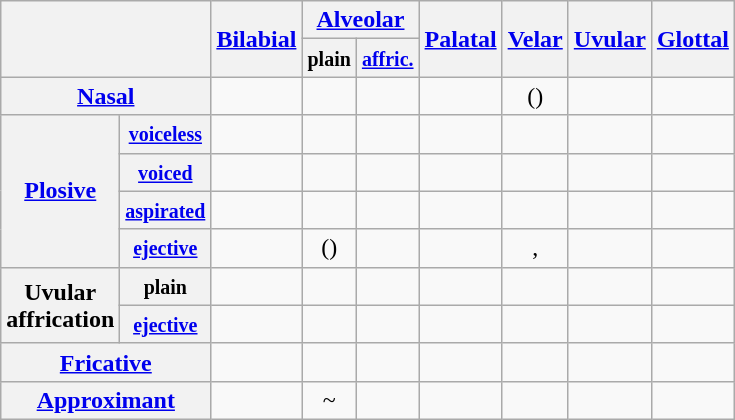<table class="wikitable" style=text-align:center>
<tr>
<th colspan=2 rowspan=2></th>
<th rowspan=2><a href='#'>Bilabial</a></th>
<th colspan=2><a href='#'>Alveolar</a></th>
<th rowspan=2><a href='#'>Palatal</a></th>
<th rowspan=2><a href='#'>Velar</a></th>
<th rowspan=2><a href='#'>Uvular</a></th>
<th rowspan=2><a href='#'>Glottal</a></th>
</tr>
<tr>
<th><small>plain</small></th>
<th><small><a href='#'>affric.</a></small></th>
</tr>
<tr>
<th colspan=2><a href='#'>Nasal</a></th>
<td></td>
<td></td>
<td></td>
<td></td>
<td>()</td>
<td></td>
<td></td>
</tr>
<tr>
<th rowspan=4><a href='#'>Plosive</a></th>
<th><small><a href='#'>voiceless</a></small></th>
<td></td>
<td></td>
<td></td>
<td></td>
<td></td>
<td></td>
<td></td>
</tr>
<tr>
<th><small><a href='#'>voiced</a></small></th>
<td></td>
<td></td>
<td></td>
<td></td>
<td></td>
<td></td>
<td></td>
</tr>
<tr>
<th><small><a href='#'>aspirated</a></small></th>
<td></td>
<td></td>
<td></td>
<td></td>
<td></td>
<td></td>
<td></td>
</tr>
<tr>
<th><small><a href='#'>ejective</a></small></th>
<td></td>
<td>()</td>
<td></td>
<td></td>
<td>, </td>
<td></td>
<td></td>
</tr>
<tr>
<th rowspan=2>Uvular<br>affrication</th>
<th><small>plain</small></th>
<td></td>
<td></td>
<td></td>
<td></td>
<td></td>
<td></td>
<td></td>
</tr>
<tr>
<th><small><a href='#'>ejective</a></small></th>
<td></td>
<td></td>
<td></td>
<td></td>
<td></td>
<td></td>
<td></td>
</tr>
<tr>
<th colspan=2><a href='#'>Fricative</a></th>
<td></td>
<td></td>
<td></td>
<td></td>
<td></td>
<td></td>
<td></td>
</tr>
<tr>
<th colspan=2><a href='#'>Approximant</a></th>
<td></td>
<td>~</td>
<td></td>
<td></td>
<td></td>
<td></td>
<td></td>
</tr>
</table>
